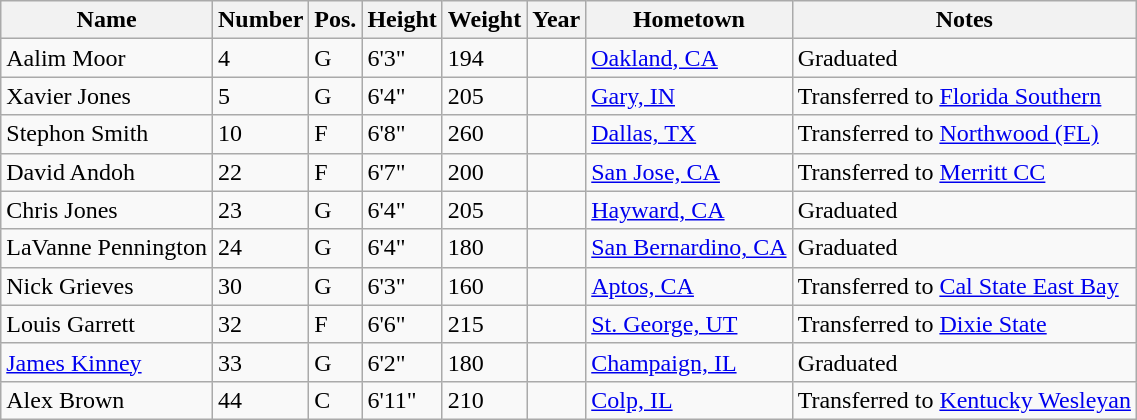<table class="wikitable sortable" border="1">
<tr>
<th>Name</th>
<th>Number</th>
<th>Pos.</th>
<th>Height</th>
<th>Weight</th>
<th>Year</th>
<th>Hometown</th>
<th class="unsortable">Notes</th>
</tr>
<tr>
<td>Aalim Moor</td>
<td>4</td>
<td>G</td>
<td>6'3"</td>
<td>194</td>
<td></td>
<td><a href='#'>Oakland, CA</a></td>
<td>Graduated</td>
</tr>
<tr>
<td>Xavier Jones</td>
<td>5</td>
<td>G</td>
<td>6'4"</td>
<td>205</td>
<td></td>
<td><a href='#'>Gary, IN</a></td>
<td>Transferred to <a href='#'>Florida Southern</a></td>
</tr>
<tr>
<td>Stephon Smith</td>
<td>10</td>
<td>F</td>
<td>6'8"</td>
<td>260</td>
<td></td>
<td><a href='#'>Dallas, TX</a></td>
<td>Transferred to <a href='#'>Northwood (FL)</a></td>
</tr>
<tr>
<td>David Andoh</td>
<td>22</td>
<td>F</td>
<td>6'7"</td>
<td>200</td>
<td></td>
<td><a href='#'>San Jose, CA</a></td>
<td>Transferred to <a href='#'>Merritt CC</a></td>
</tr>
<tr>
<td>Chris Jones</td>
<td>23</td>
<td>G</td>
<td>6'4"</td>
<td>205</td>
<td></td>
<td><a href='#'>Hayward, CA</a></td>
<td>Graduated</td>
</tr>
<tr>
<td>LaVanne Pennington</td>
<td>24</td>
<td>G</td>
<td>6'4"</td>
<td>180</td>
<td></td>
<td><a href='#'>San Bernardino, CA</a></td>
<td>Graduated</td>
</tr>
<tr>
<td>Nick Grieves</td>
<td>30</td>
<td>G</td>
<td>6'3"</td>
<td>160</td>
<td></td>
<td><a href='#'>Aptos, CA</a></td>
<td>Transferred to <a href='#'>Cal State East Bay</a></td>
</tr>
<tr>
<td>Louis Garrett</td>
<td>32</td>
<td>F</td>
<td>6'6"</td>
<td>215</td>
<td></td>
<td><a href='#'>St. George, UT</a></td>
<td>Transferred to <a href='#'>Dixie State</a></td>
</tr>
<tr>
<td><a href='#'>James Kinney</a></td>
<td>33</td>
<td>G</td>
<td>6'2"</td>
<td>180</td>
<td></td>
<td><a href='#'>Champaign, IL</a></td>
<td>Graduated</td>
</tr>
<tr>
<td>Alex Brown</td>
<td>44</td>
<td>C</td>
<td>6'11"</td>
<td>210</td>
<td></td>
<td><a href='#'>Colp, IL</a></td>
<td>Transferred to <a href='#'>Kentucky Wesleyan</a></td>
</tr>
</table>
